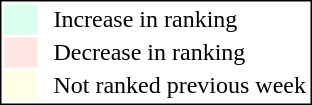<table style="border:1px solid black; float:right;">
<tr>
<td style="background:#D8FFEB; width:20px;"></td>
<td> </td>
<td>Increase in ranking</td>
</tr>
<tr>
<td style="background:#FFE6E6; width:20px;"></td>
<td> </td>
<td>Decrease in ranking</td>
</tr>
<tr>
<td style="background:#FFFFE6; width:20px;"></td>
<td> </td>
<td>Not ranked previous week</td>
</tr>
</table>
